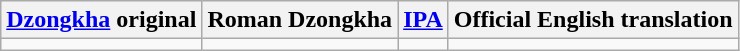<table class="wikitable">
<tr>
<th><a href='#'>Dzongkha</a> original</th>
<th>Roman Dzongkha</th>
<th><a href='#'>IPA</a> </th>
<th>Official English translation</th>
</tr>
<tr style="vertical-align:top; white-space:nowrap;">
<td></td>
<td></td>
<td></td>
<td></td>
</tr>
</table>
